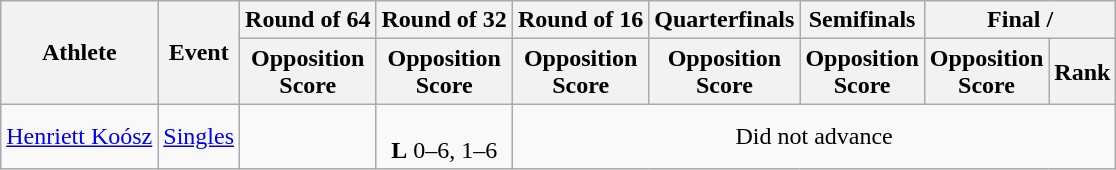<table class=wikitable>
<tr>
<th rowspan="2">Athlete</th>
<th rowspan="2">Event</th>
<th>Round of 64</th>
<th>Round of 32</th>
<th>Round of 16</th>
<th>Quarterfinals</th>
<th>Semifinals</th>
<th colspan="2">Final / </th>
</tr>
<tr>
<th>Opposition<br>Score</th>
<th>Opposition<br>Score</th>
<th>Opposition<br>Score</th>
<th>Opposition<br>Score</th>
<th>Opposition<br>Score</th>
<th>Opposition<br>Score</th>
<th>Rank</th>
</tr>
<tr>
<td><a href='#'>Henriett Koósz</a></td>
<td><a href='#'>Singles</a></td>
<td></td>
<td align=center> <br> <strong>L</strong> 0–6, 1–6</td>
<td colspan=5 align=center>Did not advance</td>
</tr>
</table>
